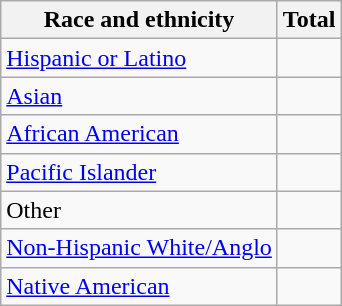<table class="wikitable floatright sortable collapsible"; text-align:right; font-size:80%;">
<tr>
<th>Race and ethnicity</th>
<th colspan="2" data-sort-type=number>Total</th>
</tr>
<tr>
<td><a href='#'>Hispanic or Latino</a></td>
<td align=right></td>
</tr>
<tr>
<td><a href='#'>Asian</a></td>
<td align=right></td>
</tr>
<tr>
<td><a href='#'>African American</a></td>
<td align=right></td>
</tr>
<tr>
<td><a href='#'>Pacific Islander</a></td>
<td align=right></td>
</tr>
<tr>
<td>Other</td>
<td align=right></td>
</tr>
<tr>
<td><a href='#'>Non-Hispanic White/Anglo</a></td>
<td align=right></td>
</tr>
<tr>
<td><a href='#'>Native American</a></td>
<td align=right></td>
</tr>
</table>
